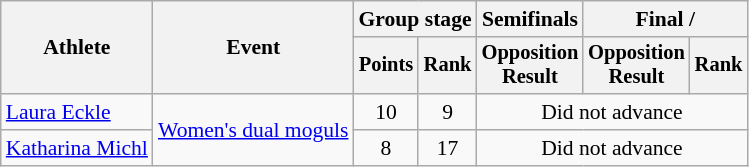<table class="wikitable" style="font-size:90%">
<tr>
<th rowspan="2">Athlete</th>
<th rowspan="2">Event</th>
<th colspan=2>Group stage</th>
<th>Semifinals</th>
<th colspan=2>Final / </th>
</tr>
<tr style="font-size:95%">
<th>Points</th>
<th>Rank</th>
<th>Opposition<br>Result</th>
<th>Opposition<br>Result</th>
<th>Rank</th>
</tr>
<tr align=center>
<td align=left><a href='#'>Laura Eckle</a></td>
<td align=left rowspan=2><a href='#'>Women's dual moguls</a></td>
<td>10</td>
<td>9</td>
<td colspan=3>Did not advance</td>
</tr>
<tr align=center>
<td align=left><a href='#'>Katharina Michl</a></td>
<td>8</td>
<td>17</td>
<td colspan=3>Did not advance</td>
</tr>
</table>
